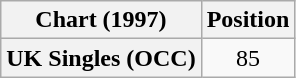<table class="wikitable plainrowheaders" style="text-align:center">
<tr>
<th scope="col">Chart (1997)</th>
<th scope="col">Position</th>
</tr>
<tr>
<th scope="row">UK Singles (OCC)</th>
<td>85</td>
</tr>
</table>
